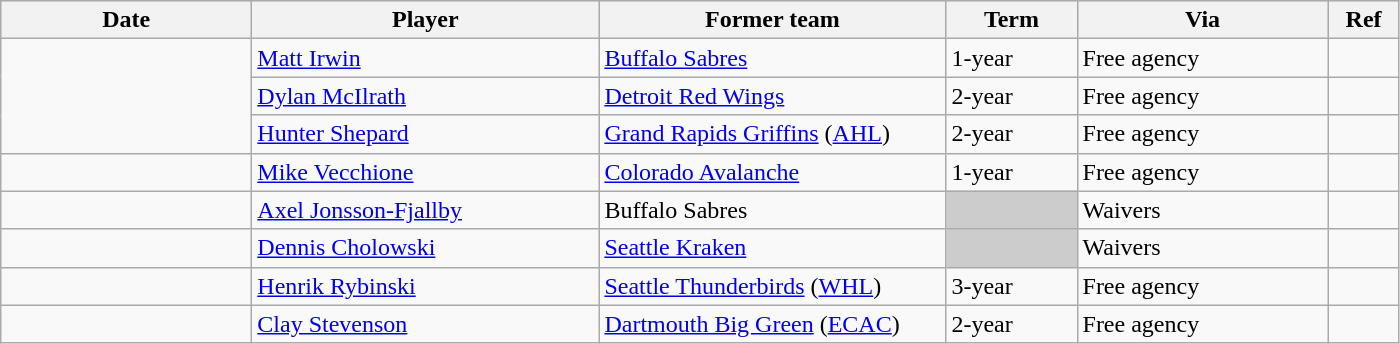<table class="wikitable">
<tr style="background:#ddd; text-align:center;">
<th style="width: 10em;">Date</th>
<th style="width: 14em;">Player</th>
<th style="width: 14em;">Former team</th>
<th style="width: 5em;">Term</th>
<th style="width: 10em;">Via</th>
<th style="width: 2.5em;">Ref</th>
</tr>
<tr>
<td rowspan=3></td>
<td><a href='#'>Matt Irwin</a></td>
<td><a href='#'>Buffalo Sabres</a></td>
<td>1-year</td>
<td>Free agency</td>
<td></td>
</tr>
<tr>
<td><a href='#'>Dylan McIlrath</a></td>
<td><a href='#'>Detroit Red Wings</a></td>
<td>2-year</td>
<td>Free agency</td>
<td></td>
</tr>
<tr>
<td><a href='#'>Hunter Shepard</a></td>
<td><a href='#'>Grand Rapids Griffins</a> (<a href='#'>AHL</a>)</td>
<td>2-year</td>
<td>Free agency</td>
<td></td>
</tr>
<tr>
<td></td>
<td><a href='#'>Mike Vecchione</a></td>
<td><a href='#'>Colorado Avalanche</a></td>
<td>1-year</td>
<td>Free agency</td>
<td></td>
</tr>
<tr>
<td></td>
<td><a href='#'>Axel Jonsson-Fjallby</a></td>
<td>Buffalo Sabres</td>
<td style="background:#ccc;"></td>
<td>Waivers</td>
<td></td>
</tr>
<tr>
<td></td>
<td><a href='#'>Dennis Cholowski</a></td>
<td><a href='#'>Seattle Kraken</a></td>
<td style="background:#ccc;"></td>
<td>Waivers</td>
<td></td>
</tr>
<tr>
<td></td>
<td><a href='#'>Henrik Rybinski</a></td>
<td><a href='#'>Seattle Thunderbirds</a> (<a href='#'>WHL</a>)</td>
<td>3-year</td>
<td>Free agency</td>
<td></td>
</tr>
<tr>
<td></td>
<td><a href='#'>Clay Stevenson</a></td>
<td><a href='#'>Dartmouth Big Green</a> (<a href='#'>ECAC</a>)</td>
<td>2-year</td>
<td>Free agency</td>
<td></td>
</tr>
</table>
